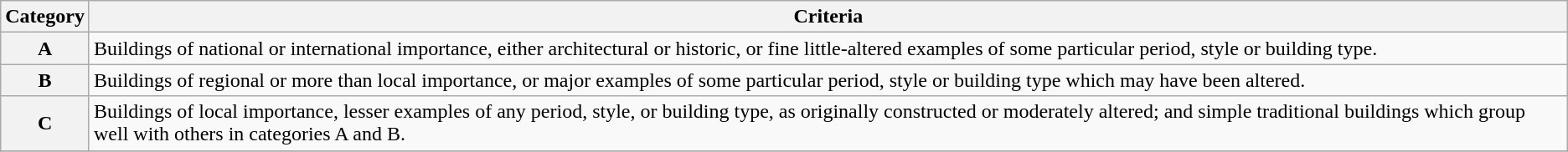<table class="wikitable">
<tr>
<th>Category</th>
<th>Criteria</th>
</tr>
<tr>
<th>A</th>
<td>Buildings of national or international importance, either architectural or historic, or fine little-altered examples of some particular period, style or building type.</td>
</tr>
<tr>
<th>B</th>
<td>Buildings of regional or more than local importance, or major examples of some particular period, style or building type which may have been altered.</td>
</tr>
<tr>
<th>C</th>
<td>Buildings of local importance, lesser examples of any period, style, or building type, as originally constructed or moderately altered; and simple traditional buildings which group well with others in categories A and B.</td>
</tr>
<tr>
</tr>
</table>
